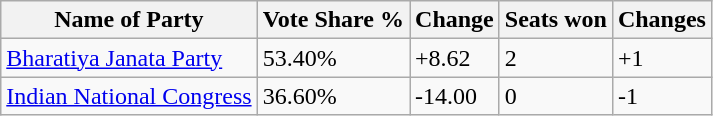<table class="wikitable sortable">
<tr>
<th>Name of Party</th>
<th>Vote Share %</th>
<th>Change</th>
<th>Seats won</th>
<th>Changes</th>
</tr>
<tr>
<td><a href='#'>Bharatiya Janata Party</a></td>
<td>53.40%</td>
<td>+8.62</td>
<td>2</td>
<td>+1</td>
</tr>
<tr>
<td><a href='#'>Indian National Congress</a></td>
<td>36.60%</td>
<td>-14.00</td>
<td>0</td>
<td>-1</td>
</tr>
</table>
